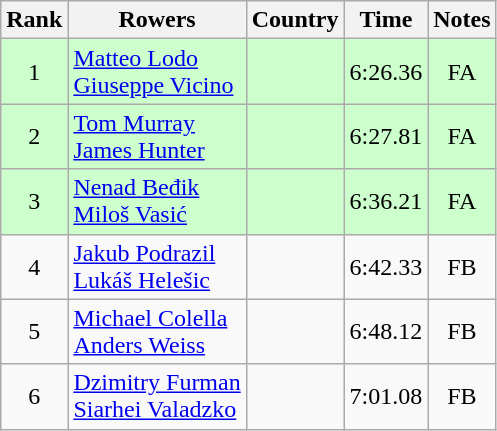<table class="wikitable" style="text-align:center">
<tr>
<th>Rank</th>
<th>Rowers</th>
<th>Country</th>
<th>Time</th>
<th>Notes</th>
</tr>
<tr bgcolor=ccffcc>
<td>1</td>
<td align="left"><a href='#'>Matteo Lodo</a><br><a href='#'>Giuseppe Vicino</a></td>
<td align="left"></td>
<td>6:26.36</td>
<td>FA</td>
</tr>
<tr bgcolor=ccffcc>
<td>2</td>
<td align="left"><a href='#'>Tom Murray</a><br><a href='#'>James Hunter</a></td>
<td align="left"></td>
<td>6:27.81</td>
<td>FA</td>
</tr>
<tr bgcolor=ccffcc>
<td>3</td>
<td align="left"><a href='#'>Nenad Beđik</a><br><a href='#'>Miloš Vasić</a></td>
<td align="left"></td>
<td>6:36.21</td>
<td>FA</td>
</tr>
<tr>
<td>4</td>
<td align="left"><a href='#'>Jakub Podrazil</a><br><a href='#'>Lukáš Helešic</a></td>
<td align="left"></td>
<td>6:42.33</td>
<td>FB</td>
</tr>
<tr>
<td>5</td>
<td align="left"><a href='#'>Michael Colella</a><br><a href='#'>Anders Weiss</a></td>
<td align="left"></td>
<td>6:48.12</td>
<td>FB</td>
</tr>
<tr>
<td>6</td>
<td align="left"><a href='#'>Dzimitry Furman</a><br><a href='#'>Siarhei Valadzko</a></td>
<td align="left"></td>
<td>7:01.08</td>
<td>FB</td>
</tr>
</table>
